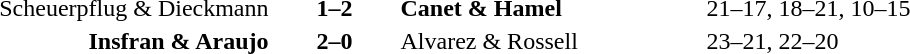<table>
<tr>
<th width=200></th>
<th width=80></th>
<th width=200></th>
<th width=220></th>
</tr>
<tr>
<td align=right>Scheuerpflug & Dieckmann</td>
<td align=center><strong>1–2</strong></td>
<td align=left><strong>Canet & Hamel</strong></td>
<td>21–17, 18–21, 10–15</td>
</tr>
<tr>
<td align=right><strong>Insfran & Araujo</strong></td>
<td align=center><strong>2–0</strong></td>
<td align=left>Alvarez & Rossell</td>
<td>23–21, 22–20</td>
</tr>
</table>
